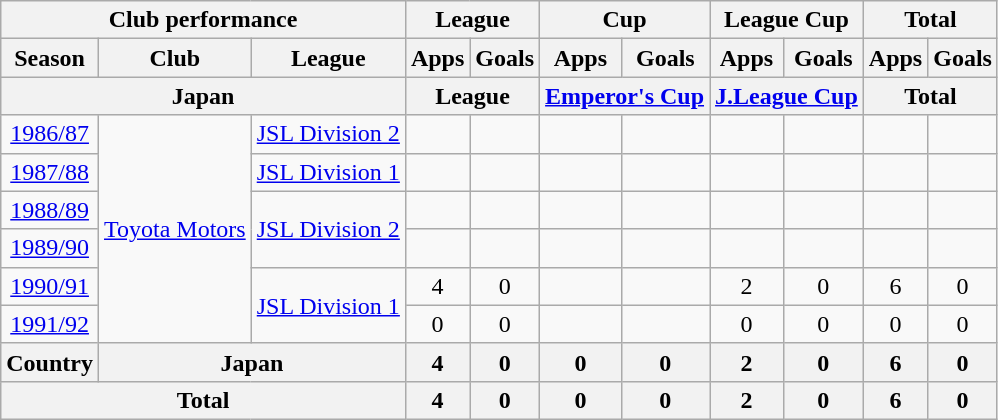<table class="wikitable" style="text-align:center;">
<tr>
<th colspan=3>Club performance</th>
<th colspan=2>League</th>
<th colspan=2>Cup</th>
<th colspan=2>League Cup</th>
<th colspan=2>Total</th>
</tr>
<tr>
<th>Season</th>
<th>Club</th>
<th>League</th>
<th>Apps</th>
<th>Goals</th>
<th>Apps</th>
<th>Goals</th>
<th>Apps</th>
<th>Goals</th>
<th>Apps</th>
<th>Goals</th>
</tr>
<tr>
<th colspan=3>Japan</th>
<th colspan=2>League</th>
<th colspan=2><a href='#'>Emperor's Cup</a></th>
<th colspan=2><a href='#'>J.League Cup</a></th>
<th colspan=2>Total</th>
</tr>
<tr>
<td><a href='#'>1986/87</a></td>
<td rowspan=6><a href='#'>Toyota Motors</a></td>
<td><a href='#'>JSL Division 2</a></td>
<td></td>
<td></td>
<td></td>
<td></td>
<td></td>
<td></td>
<td></td>
<td></td>
</tr>
<tr>
<td><a href='#'>1987/88</a></td>
<td><a href='#'>JSL Division 1</a></td>
<td></td>
<td></td>
<td></td>
<td></td>
<td></td>
<td></td>
<td></td>
<td></td>
</tr>
<tr>
<td><a href='#'>1988/89</a></td>
<td rowspan=2><a href='#'>JSL Division 2</a></td>
<td></td>
<td></td>
<td></td>
<td></td>
<td></td>
<td></td>
<td></td>
<td></td>
</tr>
<tr>
<td><a href='#'>1989/90</a></td>
<td></td>
<td></td>
<td></td>
<td></td>
<td></td>
<td></td>
<td></td>
<td></td>
</tr>
<tr>
<td><a href='#'>1990/91</a></td>
<td rowspan=2><a href='#'>JSL Division 1</a></td>
<td>4</td>
<td>0</td>
<td></td>
<td></td>
<td>2</td>
<td>0</td>
<td>6</td>
<td>0</td>
</tr>
<tr>
<td><a href='#'>1991/92</a></td>
<td>0</td>
<td>0</td>
<td></td>
<td></td>
<td>0</td>
<td>0</td>
<td>0</td>
<td>0</td>
</tr>
<tr>
<th rowspan=1>Country</th>
<th colspan=2>Japan</th>
<th>4</th>
<th>0</th>
<th>0</th>
<th>0</th>
<th>2</th>
<th>0</th>
<th>6</th>
<th>0</th>
</tr>
<tr>
<th colspan=3>Total</th>
<th>4</th>
<th>0</th>
<th>0</th>
<th>0</th>
<th>2</th>
<th>0</th>
<th>6</th>
<th>0</th>
</tr>
</table>
